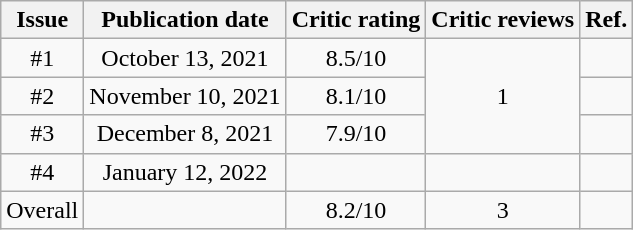<table class="wikitable" style="text-align: center;">
<tr>
<th>Issue</th>
<th>Publication date</th>
<th>Critic rating</th>
<th>Critic reviews</th>
<th>Ref.</th>
</tr>
<tr>
<td>#1</td>
<td>October 13, 2021</td>
<td>8.5/10</td>
<td rowspan="3">1</td>
<td></td>
</tr>
<tr>
<td>#2</td>
<td>November 10, 2021</td>
<td>8.1/10</td>
<td></td>
</tr>
<tr>
<td>#3</td>
<td>December 8, 2021</td>
<td>7.9/10</td>
<td></td>
</tr>
<tr>
<td>#4</td>
<td>January 12, 2022</td>
<td></td>
<td></td>
<td></td>
</tr>
<tr>
<td>Overall</td>
<td></td>
<td>8.2/10</td>
<td>3</td>
<td></td>
</tr>
</table>
